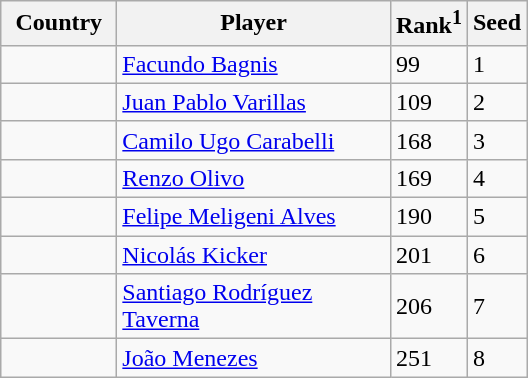<table class="sortable wikitable">
<tr>
<th width="70">Country</th>
<th width="175">Player</th>
<th>Rank<sup>1</sup></th>
<th>Seed</th>
</tr>
<tr>
<td></td>
<td><a href='#'>Facundo Bagnis</a></td>
<td>99</td>
<td>1</td>
</tr>
<tr>
<td></td>
<td><a href='#'>Juan Pablo Varillas</a></td>
<td>109</td>
<td>2</td>
</tr>
<tr>
<td></td>
<td><a href='#'>Camilo Ugo Carabelli</a></td>
<td>168</td>
<td>3</td>
</tr>
<tr>
<td></td>
<td><a href='#'>Renzo Olivo</a></td>
<td>169</td>
<td>4</td>
</tr>
<tr>
<td></td>
<td><a href='#'>Felipe Meligeni Alves</a></td>
<td>190</td>
<td>5</td>
</tr>
<tr>
<td></td>
<td><a href='#'>Nicolás Kicker</a></td>
<td>201</td>
<td>6</td>
</tr>
<tr>
<td></td>
<td><a href='#'>Santiago Rodríguez Taverna</a></td>
<td>206</td>
<td>7</td>
</tr>
<tr>
<td></td>
<td><a href='#'>João Menezes</a></td>
<td>251</td>
<td>8</td>
</tr>
</table>
